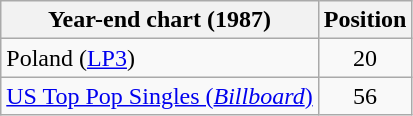<table class="wikitable">
<tr>
<th>Year-end chart (1987)</th>
<th>Position</th>
</tr>
<tr>
<td>Poland (<a href='#'>LP3</a>)</td>
<td align="center">20</td>
</tr>
<tr>
<td><a href='#'>US Top Pop Singles (<em>Billboard</em>)</a></td>
<td style="text-align:center;">56</td>
</tr>
</table>
